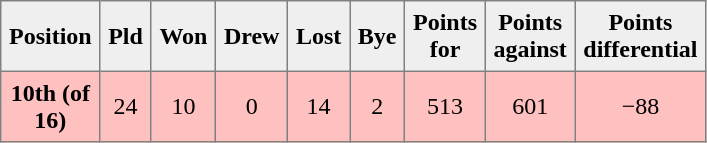<table style=border-collapse:collapse border=1 cellspacing=0 cellpadding=5>
<tr style="text-align:center; background:#efefef;">
<th width=20>Position</th>
<th width=20>Pld</th>
<th width=20>Won</th>
<th width=20>Drew</th>
<th width=20>Lost</th>
<th width=20>Bye</th>
<th width=20>Points for</th>
<th width=20>Points against</th>
<th width=25>Points differential</th>
</tr>
<tr style="text-align:center; background:#ffc0c0;">
<td><strong>10th (of 16)</strong></td>
<td>24</td>
<td>10</td>
<td>0</td>
<td>14</td>
<td>2</td>
<td>513</td>
<td>601</td>
<td>−88</td>
</tr>
</table>
